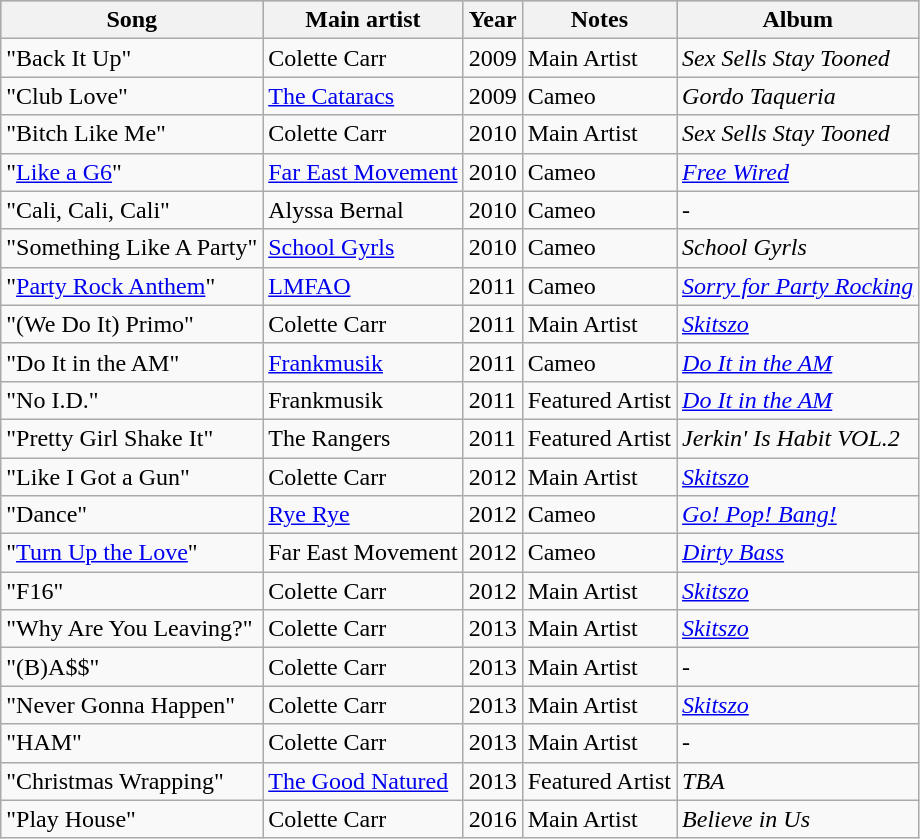<table class="wikitable">
<tr style="background:#b0c4de; tex:center;">
<th>Song</th>
<th>Main artist</th>
<th>Year</th>
<th>Notes</th>
<th>Album</th>
</tr>
<tr>
<td>"Back It Up"</td>
<td>Colette Carr</td>
<td>2009</td>
<td>Main Artist</td>
<td><em>Sex Sells Stay Tooned</em></td>
</tr>
<tr>
<td>"Club Love"</td>
<td><a href='#'>The Cataracs</a></td>
<td>2009</td>
<td>Cameo</td>
<td><em>Gordo Taqueria</em></td>
</tr>
<tr>
<td>"Bitch Like Me"</td>
<td>Colette Carr</td>
<td>2010</td>
<td>Main Artist</td>
<td><em>Sex Sells Stay Tooned</em></td>
</tr>
<tr>
<td>"<a href='#'>Like a G6</a>"</td>
<td><a href='#'>Far East Movement</a></td>
<td>2010</td>
<td>Cameo</td>
<td><em><a href='#'>Free Wired</a></em></td>
</tr>
<tr>
<td>"Cali, Cali, Cali"</td>
<td>Alyssa Bernal</td>
<td>2010</td>
<td>Cameo</td>
<td>-</td>
</tr>
<tr>
<td>"Something Like A Party"</td>
<td><a href='#'>School Gyrls</a></td>
<td>2010</td>
<td>Cameo</td>
<td><em>School Gyrls</em></td>
</tr>
<tr>
<td>"<a href='#'>Party Rock Anthem</a>"</td>
<td><a href='#'>LMFAO</a></td>
<td>2011</td>
<td>Cameo</td>
<td><em><a href='#'>Sorry for Party Rocking</a></em></td>
</tr>
<tr>
<td>"(We Do It) Primo"</td>
<td>Colette Carr</td>
<td>2011</td>
<td>Main Artist</td>
<td><em><a href='#'>Skitszo</a></em></td>
</tr>
<tr>
<td>"Do It in the AM"</td>
<td><a href='#'>Frankmusik</a></td>
<td>2011</td>
<td>Cameo</td>
<td><em><a href='#'>Do It in the AM</a></em></td>
</tr>
<tr>
<td>"No I.D."</td>
<td>Frankmusik</td>
<td>2011</td>
<td>Featured Artist</td>
<td><em><a href='#'>Do It in the AM</a></em></td>
</tr>
<tr>
<td>"Pretty Girl Shake It"</td>
<td>The Rangers</td>
<td>2011</td>
<td>Featured Artist</td>
<td><em>Jerkin' Is Habit VOL.2</em></td>
</tr>
<tr>
<td>"Like I Got a Gun"</td>
<td>Colette Carr</td>
<td>2012</td>
<td>Main Artist</td>
<td><em><a href='#'>Skitszo</a></em></td>
</tr>
<tr>
<td>"Dance"</td>
<td><a href='#'>Rye Rye</a></td>
<td>2012</td>
<td>Cameo</td>
<td><em><a href='#'>Go! Pop! Bang!</a></em></td>
</tr>
<tr>
<td>"<a href='#'>Turn Up the Love</a>"</td>
<td>Far East Movement</td>
<td>2012</td>
<td>Cameo</td>
<td><em><a href='#'>Dirty Bass</a></em></td>
</tr>
<tr>
<td>"F16"</td>
<td>Colette Carr</td>
<td>2012</td>
<td>Main Artist</td>
<td><em><a href='#'>Skitszo</a></em></td>
</tr>
<tr>
<td>"Why Are You Leaving?"</td>
<td>Colette Carr</td>
<td>2013</td>
<td>Main Artist</td>
<td><em><a href='#'>Skitszo</a></em></td>
</tr>
<tr>
<td>"(B)A$$"</td>
<td>Colette Carr</td>
<td>2013</td>
<td>Main Artist</td>
<td>-</td>
</tr>
<tr>
<td>"Never Gonna Happen"</td>
<td>Colette Carr</td>
<td>2013</td>
<td>Main Artist</td>
<td><em><a href='#'>Skitszo</a></em></td>
</tr>
<tr>
<td>"HAM"</td>
<td>Colette Carr</td>
<td>2013</td>
<td>Main Artist</td>
<td>-</td>
</tr>
<tr>
<td>"Christmas Wrapping"</td>
<td><a href='#'>The Good Natured</a></td>
<td>2013</td>
<td>Featured Artist</td>
<td><em>TBA</em></td>
</tr>
<tr>
<td>"Play House"</td>
<td>Colette Carr</td>
<td>2016</td>
<td>Main Artist</td>
<td><em>Believe in Us</em></td>
</tr>
</table>
